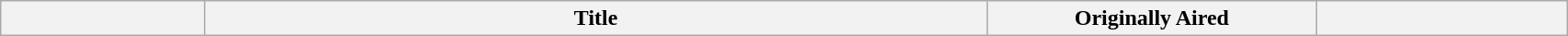<table class="wikitable plainrowheaders" style="width:90%;">
<tr>
<th width="13%"></th>
<th width="50%">Title</th>
<th width="21%">Originally Aired</th>
<th width="16%"><br>











</th>
</tr>
</table>
